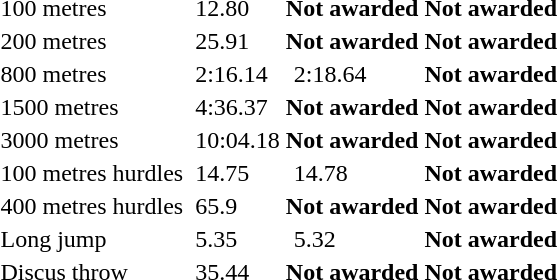<table>
<tr>
<td>100 metres</td>
<td></td>
<td>12.80</td>
<th colspan=2>Not awarded</th>
<th colspan=2>Not awarded</th>
</tr>
<tr>
<td>200 metres</td>
<td></td>
<td>25.91</td>
<th colspan=2>Not awarded</th>
<th colspan=2>Not awarded</th>
</tr>
<tr>
<td>800 metres</td>
<td></td>
<td>2:16.14</td>
<td></td>
<td>2:18.64</td>
<th colspan=2>Not awarded</th>
</tr>
<tr>
<td>1500 metres</td>
<td></td>
<td>4:36.37</td>
<th colspan=2>Not awarded</th>
<th colspan=2>Not awarded</th>
</tr>
<tr>
<td>3000 metres</td>
<td></td>
<td>10:04.18</td>
<th colspan=2>Not awarded</th>
<th colspan=2>Not awarded</th>
</tr>
<tr>
<td>100 metres hurdles</td>
<td></td>
<td>14.75</td>
<td></td>
<td>14.78</td>
<th colspan=2>Not awarded</th>
</tr>
<tr>
<td>400 metres hurdles</td>
<td></td>
<td>65.9</td>
<th colspan=2>Not awarded</th>
<th colspan=2>Not awarded</th>
</tr>
<tr>
<td>Long jump</td>
<td></td>
<td>5.35</td>
<td></td>
<td>5.32</td>
<th colspan=2>Not awarded</th>
</tr>
<tr>
<td>Discus throw</td>
<td></td>
<td>35.44</td>
<th colspan=2>Not awarded</th>
<th colspan=2>Not awarded</th>
</tr>
</table>
